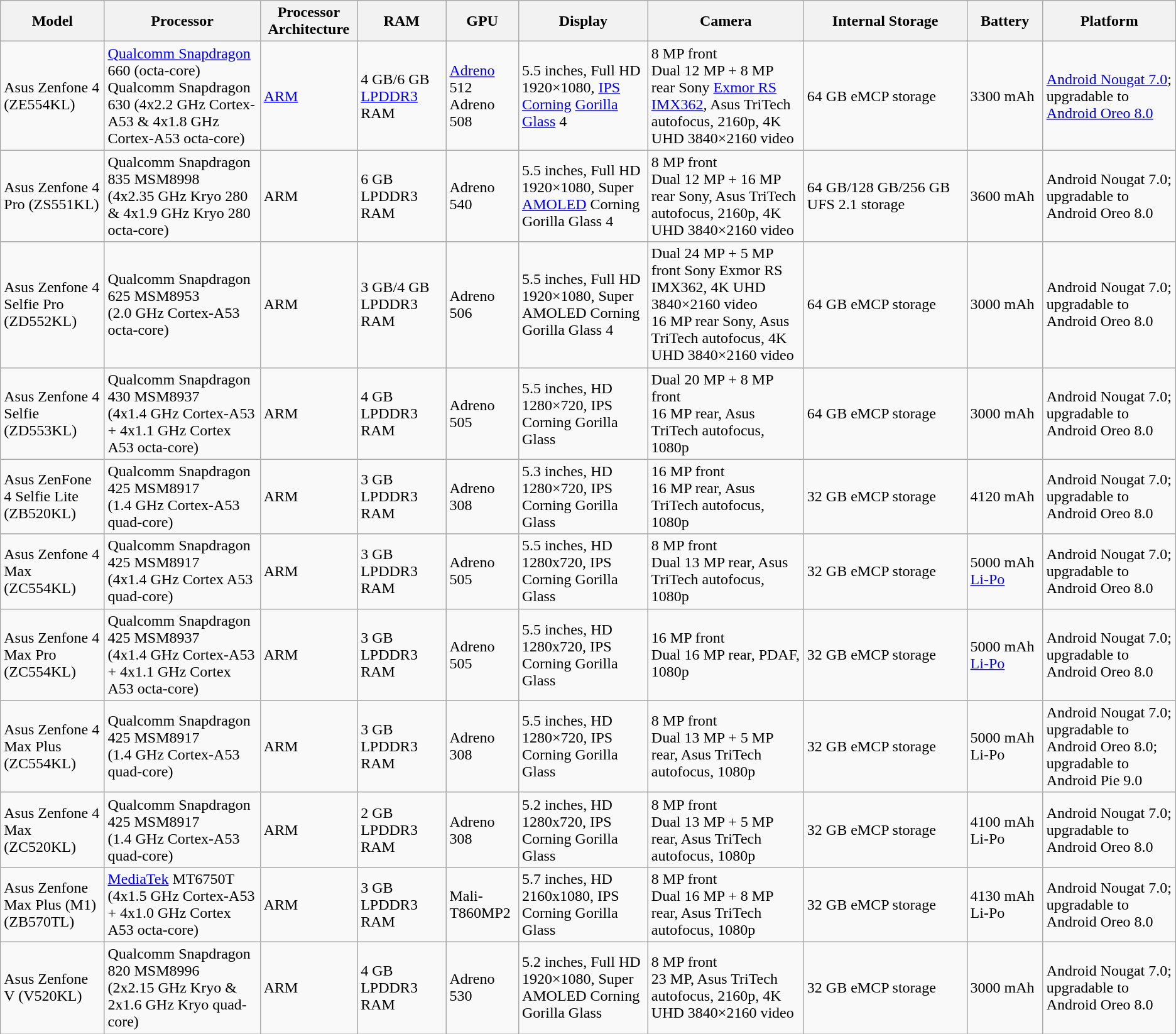<table class = "wikitable sortable">
<tr>
<th>Model</th>
<th>Processor</th>
<th>Processor Architecture</th>
<th>RAM</th>
<th>GPU</th>
<th>Display</th>
<th>Camera</th>
<th>Internal Storage</th>
<th>Battery</th>
<th>Platform</th>
</tr>
<tr>
<td>Asus Zenfone 4 (ZE554KL)</td>
<td><a href='#'>Qualcomm Snapdragon</a> 660 (octa-core)<br>Qualcomm Snapdragon 630 (4x2.2 GHz Cortex-A53 & 4x1.8 GHz Cortex-A53 octa-core)</td>
<td><a href='#'>ARM</a></td>
<td>4 GB/6 GB <a href='#'>LPDDR3</a> RAM</td>
<td><a href='#'>Adreno</a> 512<br>Adreno 508</td>
<td>5.5 inches, Full HD 1920×1080, <a href='#'>IPS</a> <a href='#'>Corning</a> <a href='#'>Gorilla Glass</a> 4</td>
<td>8 MP front<br> Dual 12 MP + 8 MP rear Sony <a href='#'>Exmor RS IMX362</a>, Asus TriTech autofocus, 2160p, 4K UHD 3840×2160 video</td>
<td>64 GB eMCP storage</td>
<td>3300 mAh</td>
<td><a href='#'>Android Nougat 7.0</a>; upgradable to <a href='#'>Android Oreo 8.0</a></td>
</tr>
<tr>
<td>Asus Zenfone 4 Pro (ZS551KL)</td>
<td>Qualcomm Snapdragon 835 MSM8998 (4x2.35 GHz Kryo 280 & 4x1.9 GHz Kryo 280 octa-core)</td>
<td>ARM</td>
<td>6 GB LPDDR3 RAM</td>
<td>Adreno 540</td>
<td>5.5 inches, Full HD 1920×1080, Super <a href='#'>AMOLED</a> Corning Gorilla Glass 4</td>
<td>8 MP front<br> Dual 12 MP + 16 MP rear Sony, Asus TriTech autofocus, 2160p, 4K UHD 3840×2160 video</td>
<td>64 GB/128 GB/256 GB UFS 2.1 storage</td>
<td>3600 mAh</td>
<td>Android Nougat 7.0; upgradable to Android Oreo 8.0</td>
</tr>
<tr>
<td>Asus Zenfone 4 Selfie Pro (ZD552KL)</td>
<td>Qualcomm Snapdragon 625 MSM8953 (2.0 GHz Cortex-A53 octa-core)</td>
<td>ARM</td>
<td>3 GB/4 GB LPDDR3 RAM</td>
<td>Adreno 506</td>
<td>5.5 inches, Full HD 1920×1080, Super AMOLED Corning Gorilla Glass 4</td>
<td>Dual 24 MP + 5 MP front Sony Exmor RS IMX362, 4K UHD 3840×2160 video<br>16 MP rear Sony, Asus TriTech autofocus, 4K UHD 3840×2160 video</td>
<td>64 GB eMCP storage</td>
<td>3000 mAh</td>
<td>Android Nougat 7.0; upgradable to Android Oreo 8.0</td>
</tr>
<tr>
<td>Asus Zenfone 4 Selfie (ZD553KL)</td>
<td>Qualcomm Snapdragon 430 MSM8937 (4x1.4 GHz Cortex-A53  + 4x1.1 GHz Cortex A53 octa-core)</td>
<td>ARM</td>
<td>4 GB LPDDR3 RAM</td>
<td>Adreno 505</td>
<td>5.5 inches, HD 1280×720, IPS Corning Gorilla Glass</td>
<td>Dual 20 MP + 8 MP front<br> 16 MP rear, Asus TriTech autofocus, 1080p</td>
<td>64 GB eMCP storage</td>
<td>3000 mAh</td>
<td>Android Nougat 7.0; upgradable to Android Oreo 8.0</td>
</tr>
<tr>
<td>Asus ZenFone 4 Selfie Lite (ZB520KL)</td>
<td>Qualcomm Snapdragon 425 MSM8917 (1.4 GHz Cortex-A53 quad-core)</td>
<td>ARM</td>
<td>3 GB LPDDR3 RAM</td>
<td>Adreno 308</td>
<td>5.3 inches, HD 1280×720, IPS Corning Gorilla Glass</td>
<td>16 MP front<br> 16 MP rear, Asus TriTech autofocus, 1080p</td>
<td>32 GB eMCP storage</td>
<td>4120 mAh</td>
<td>Android Nougat 7.0; upgradable to Android Oreo 8.0</td>
</tr>
<tr>
<td>Asus Zenfone 4 Max (ZC554KL)</td>
<td>Qualcomm Snapdragon 425 MSM8917 (4x1.4 GHz Cortex A53 quad-core)</td>
<td>ARM</td>
<td>3 GB LPDDR3 RAM</td>
<td>Adreno 505</td>
<td>5.5 inches, HD 1280x720, IPS Corning Gorilla Glass</td>
<td>8 MP front<br>Dual 13 MP rear, Asus TriTech autofocus, 1080p</td>
<td>32 GB eMCP storage</td>
<td>5000 mAh <a href='#'>Li-Po</a></td>
<td>Android Nougat 7.0; upgradable to Android Oreo 8.0</td>
</tr>
<tr>
<td>Asus Zenfone 4 Max Pro (ZC554KL)</td>
<td>Qualcomm Snapdragon 425 MSM8937 (4x1.4 GHz Cortex-A53  + 4x1.1 GHz Cortex A53 octa-core)</td>
<td>ARM</td>
<td>3 GB LPDDR3 RAM</td>
<td>Adreno 505</td>
<td>5.5 inches, HD 1280x720, IPS Corning Gorilla Glass</td>
<td>16 MP front<br>Dual 16 MP rear, PDAF, 1080p</td>
<td>32 GB eMCP storage</td>
<td>5000 mAh <a href='#'>Li-Po</a></td>
<td>Android Nougat 7.0; upgradable to Android Oreo 8.0</td>
</tr>
<tr>
<td>Asus Zenfone 4 Max Plus (ZC554KL)</td>
<td>Qualcomm Snapdragon 425 MSM8917 (1.4 GHz Cortex-A53 quad-core)</td>
<td>ARM</td>
<td>3 GB LPDDR3 RAM</td>
<td>Adreno 308</td>
<td>5.5 inches, HD 1280×720, IPS Corning Gorilla Glass</td>
<td>8 MP front<br>Dual 13 MP + 5 MP rear, Asus TriTech autofocus, 1080p</td>
<td>32 GB eMCP storage</td>
<td>5000 mAh Li-Po</td>
<td>Android Nougat 7.0; upgradable to Android Oreo 8.0; upgradable to Android Pie 9.0</td>
</tr>
<tr>
<td>Asus Zenfone 4 Max (ZC520KL)</td>
<td>Qualcomm Snapdragon 425 MSM8917 (1.4 GHz Cortex-A53 quad-core)</td>
<td>ARM</td>
<td>2 GB LPDDR3 RAM</td>
<td>Adreno 308</td>
<td>5.2 inches, HD 1280x720, IPS Corning Gorilla Glass</td>
<td>8 MP front<br>Dual 13 MP + 5 MP rear, Asus TriTech autofocus, 1080p</td>
<td>32 GB eMCP storage</td>
<td>4100 mAh Li-Po</td>
<td>Android Nougat 7.0; upgradable to Android Oreo 8.0</td>
</tr>
<tr>
<td>Asus Zenfone Max Plus (M1) (ZB570TL)</td>
<td><a href='#'>MediaTek</a> MT6750T (4x1.5 GHz Cortex-A53 + 4x1.0 GHz Cortex A53 octa-core)</td>
<td>ARM</td>
<td>3 GB LPDDR3 RAM</td>
<td>Mali-T860MP2</td>
<td>5.7 inches, HD 2160x1080, IPS Corning Gorilla Glass</td>
<td>8 MP front<br>Dual 16 MP + 8 MP rear, Asus TriTech autofocus, 1080p</td>
<td>32 GB eMCP storage</td>
<td>4130 mAh Li-Po</td>
<td>Android Nougat 7.0; upgradable to Android Oreo 8.0</td>
</tr>
<tr>
<td>Asus Zenfone V (V520KL)</td>
<td>Qualcomm Snapdragon 820 MSM8996 (2x2.15 GHz Kryo & 2x1.6 GHz Kryo quad-core)</td>
<td>ARM</td>
<td>4 GB LPDDR3 RAM</td>
<td>Adreno 530</td>
<td>5.2 inches, Full HD 1920×1080, Super AMOLED Corning Gorilla Glass</td>
<td>8 MP front<br>23 MP, Asus TriTech autofocus, 2160p, 4K UHD 3840×2160 video</td>
<td>32 GB eMCP storage</td>
<td>3000 mAh</td>
<td>Android Nougat 7.0; upgradable to Android Oreo 8.0</td>
</tr>
</table>
